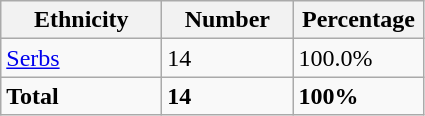<table class="wikitable">
<tr>
<th width="100px">Ethnicity</th>
<th width="80px">Number</th>
<th width="80px">Percentage</th>
</tr>
<tr>
<td><a href='#'>Serbs</a></td>
<td>14</td>
<td>100.0%</td>
</tr>
<tr>
<td><strong>Total</strong></td>
<td><strong>14</strong></td>
<td><strong>100%</strong></td>
</tr>
</table>
